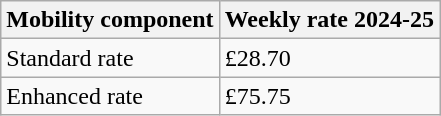<table class="wikitable">
<tr>
<th>Mobility component</th>
<th>Weekly rate 2024-25</th>
</tr>
<tr>
<td>Standard rate</td>
<td>£28.70</td>
</tr>
<tr>
<td>Enhanced rate</td>
<td>£75.75</td>
</tr>
</table>
